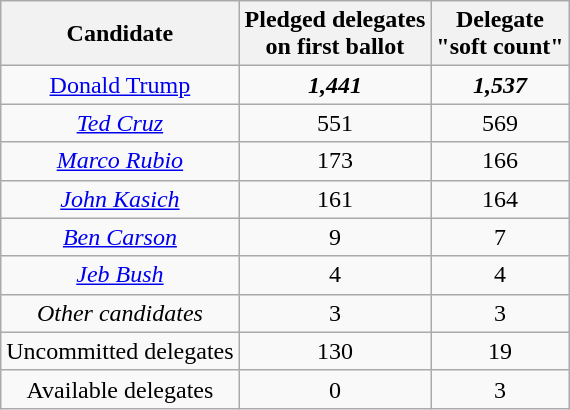<table class="wikitable collapsible collapsed" style="text-align:center;">
<tr>
<th>Candidate</th>
<th>Pledged delegates<br>on first ballot</th>
<th>Delegate<br>"soft count"</th>
</tr>
<tr>
<td><a href='#'>Donald Trump</a></td>
<td><strong><em>1,441</em></strong>  </td>
<td><strong><em>1,537</em></strong>  </td>
</tr>
<tr>
<td><em><a href='#'>Ted Cruz</a></em></td>
<td>551  </td>
<td>569  </td>
</tr>
<tr>
<td><em><a href='#'>Marco Rubio</a></em></td>
<td>173  </td>
<td>166   </td>
</tr>
<tr>
<td><em><a href='#'>John Kasich</a></em></td>
<td>161  </td>
<td>164   </td>
</tr>
<tr>
<td><em><a href='#'>Ben Carson</a></em></td>
<td>9    </td>
<td>7    </td>
</tr>
<tr>
<td><em><a href='#'>Jeb Bush</a></em></td>
<td>4    </td>
<td>4    </td>
</tr>
<tr>
<td><em>Other candidates</em></td>
<td>3</td>
<td>3</td>
</tr>
<tr>
<td>Uncommitted delegates</td>
<td>130</td>
<td>19</td>
</tr>
<tr>
<td>Available delegates</td>
<td>0 </td>
<td>3 </td>
</tr>
</table>
